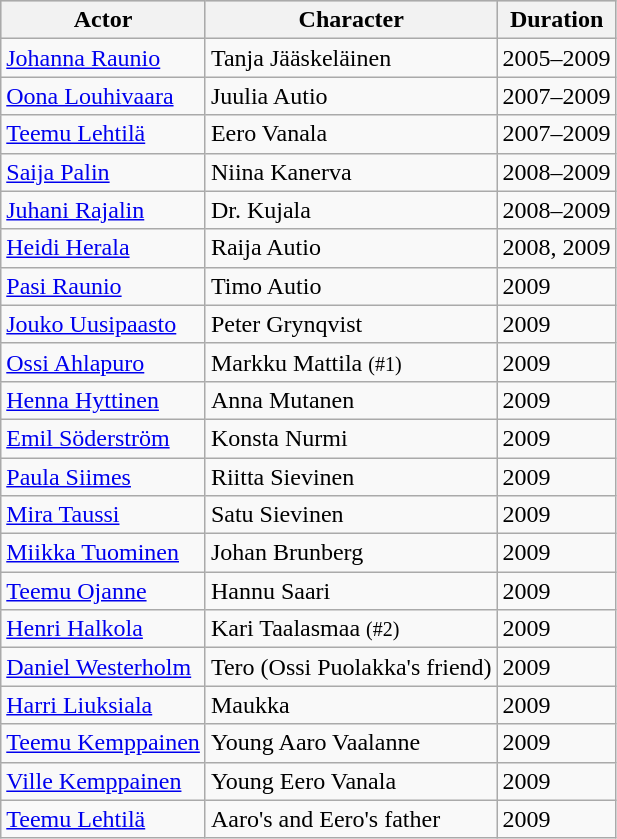<table class="wikitable" sortable>
<tr bgcolor="#CCCCCC">
<th>Actor</th>
<th>Character</th>
<th>Duration</th>
</tr>
<tr>
<td><a href='#'>Johanna Raunio</a></td>
<td>Tanja Jääskeläinen</td>
<td>2005–2009</td>
</tr>
<tr>
<td><a href='#'>Oona Louhivaara</a></td>
<td>Juulia Autio</td>
<td>2007–2009</td>
</tr>
<tr>
<td><a href='#'>Teemu Lehtilä</a></td>
<td>Eero Vanala</td>
<td>2007–2009</td>
</tr>
<tr>
<td><a href='#'>Saija Palin</a></td>
<td>Niina Kanerva</td>
<td>2008–2009</td>
</tr>
<tr>
<td><a href='#'>Juhani Rajalin</a></td>
<td>Dr. Kujala</td>
<td>2008–2009</td>
</tr>
<tr>
<td><a href='#'>Heidi Herala</a></td>
<td>Raija Autio</td>
<td>2008, 2009</td>
</tr>
<tr>
<td><a href='#'>Pasi Raunio</a></td>
<td>Timo Autio</td>
<td>2009</td>
</tr>
<tr>
<td><a href='#'>Jouko Uusipaasto</a></td>
<td>Peter Grynqvist</td>
<td>2009</td>
</tr>
<tr>
<td><a href='#'>Ossi Ahlapuro</a></td>
<td>Markku Mattila <small>(#1)</small></td>
<td>2009</td>
</tr>
<tr>
<td><a href='#'>Henna Hyttinen</a></td>
<td>Anna Mutanen</td>
<td>2009</td>
</tr>
<tr>
<td><a href='#'>Emil Söderström</a></td>
<td>Konsta Nurmi</td>
<td>2009</td>
</tr>
<tr>
<td><a href='#'>Paula Siimes</a></td>
<td>Riitta Sievinen</td>
<td>2009</td>
</tr>
<tr>
<td><a href='#'>Mira Taussi</a></td>
<td>Satu Sievinen</td>
<td>2009</td>
</tr>
<tr>
<td><a href='#'>Miikka Tuominen</a></td>
<td>Johan Brunberg</td>
<td>2009</td>
</tr>
<tr>
<td><a href='#'>Teemu Ojanne</a></td>
<td>Hannu Saari</td>
<td>2009</td>
</tr>
<tr>
<td><a href='#'>Henri Halkola</a></td>
<td>Kari Taalasmaa <small>(#2)</small></td>
<td>2009</td>
</tr>
<tr>
<td><a href='#'>Daniel Westerholm</a></td>
<td>Tero (Ossi Puolakka's friend)</td>
<td>2009</td>
</tr>
<tr>
<td><a href='#'>Harri Liuksiala</a></td>
<td>Maukka</td>
<td>2009</td>
</tr>
<tr>
<td><a href='#'>Teemu Kemppainen</a></td>
<td>Young Aaro Vaalanne</td>
<td>2009</td>
</tr>
<tr>
<td><a href='#'>Ville Kemppainen</a></td>
<td>Young Eero Vanala</td>
<td>2009</td>
</tr>
<tr>
<td><a href='#'>Teemu Lehtilä</a></td>
<td>Aaro's and Eero's father</td>
<td>2009</td>
</tr>
</table>
